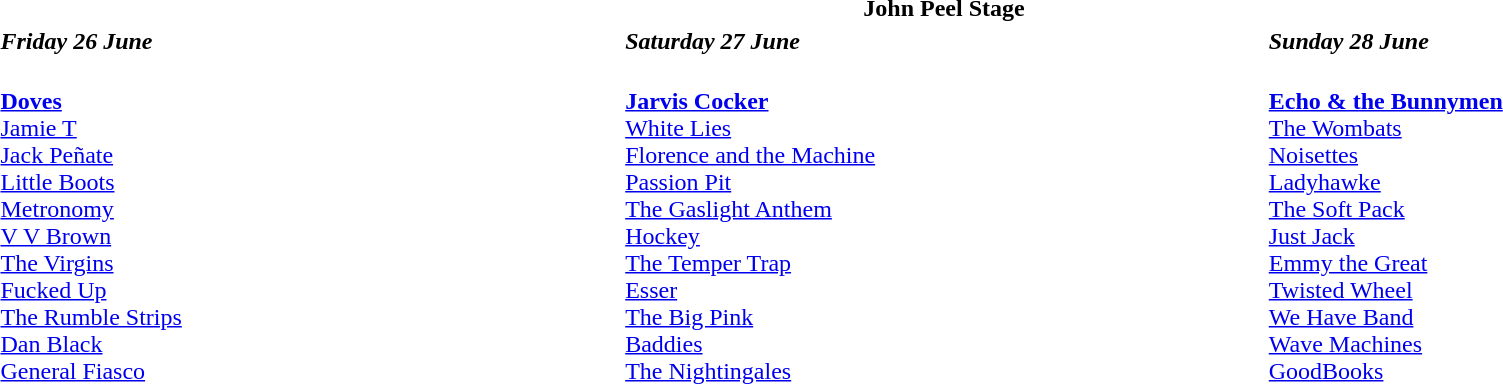<table class="collapsible collapsed" style="width:100%;">
<tr>
<th colspan=3>John Peel Stage</th>
</tr>
<tr>
<td style="width:33%;"><strong><em>Friday 26 June</em></strong></td>
<td style="width:34%;"><strong><em>Saturday 27 June</em></strong></td>
<td style="width:33%;"><strong><em>Sunday 28 June</em></strong></td>
</tr>
<tr valign="top">
<td><br><strong><a href='#'>Doves</a></strong><br><a href='#'>Jamie T</a><br><a href='#'>Jack Peñate</a><br><a href='#'>Little Boots</a><br><a href='#'>Metronomy</a><br><a href='#'>V V Brown</a><br><a href='#'>The Virgins</a><br><a href='#'>Fucked Up</a><br><a href='#'>The Rumble Strips</a><br><a href='#'>Dan Black</a><br><a href='#'>General Fiasco</a></td>
<td><br><strong><a href='#'>Jarvis Cocker</a></strong><br><a href='#'>White Lies</a><br><a href='#'>Florence and the Machine</a><br><a href='#'>Passion Pit</a><br><a href='#'>The Gaslight Anthem</a><br><a href='#'>Hockey</a><br><a href='#'>The Temper Trap</a><br><a href='#'>Esser</a><br><a href='#'>The Big Pink</a><br><a href='#'>Baddies</a><br><a href='#'>The Nightingales</a></td>
<td><br><strong><a href='#'>Echo & the Bunnymen</a></strong><br><a href='#'>The Wombats</a><br><a href='#'>Noisettes</a><br><a href='#'>Ladyhawke</a><br><a href='#'>The Soft Pack</a><br><a href='#'>Just Jack</a><br><a href='#'>Emmy the Great</a><br><a href='#'>Twisted Wheel</a><br><a href='#'>We Have Band</a><br><a href='#'>Wave Machines</a><br><a href='#'>GoodBooks</a></td>
</tr>
</table>
